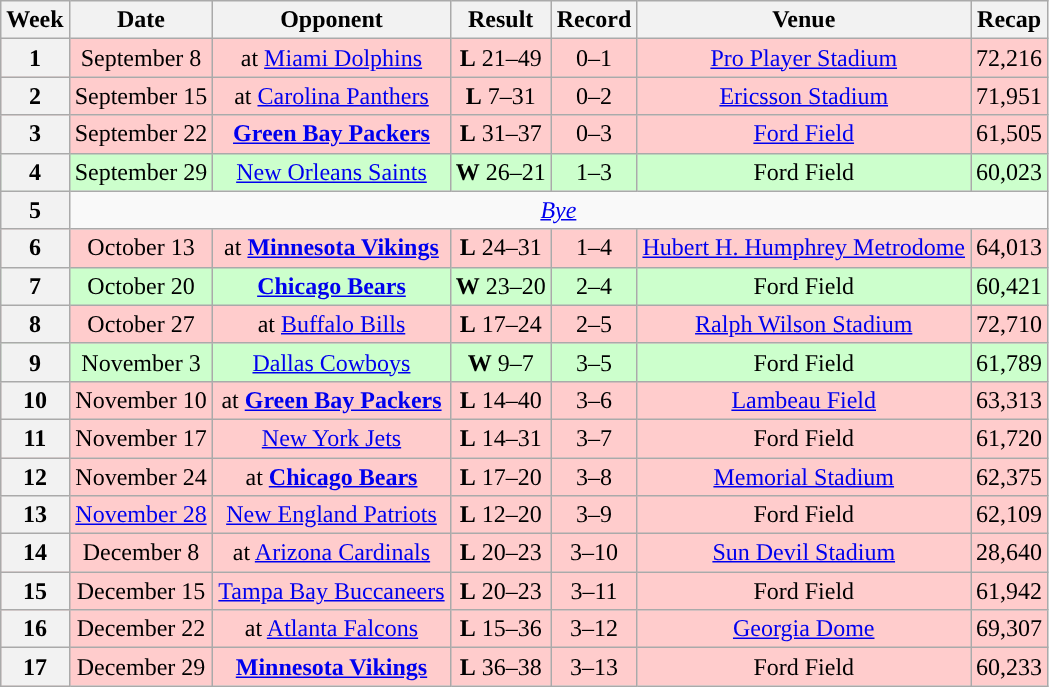<table class="wikitable" style="text-align:center">
<tr>
<th>Week</th>
<th>Date</th>
<th>Opponent</th>
<th>Result</th>
<th>Record</th>
<th>Venue</th>
<th>Recap</th>
</tr>
<tr style="background:#fcc">
<th>1</th>
<td>September 8</td>
<td>at <a href='#'>Miami Dolphins</a></td>
<td><strong>L</strong> 21–49</td>
<td>0–1</td>
<td><a href='#'>Pro Player Stadium</a></td>
<td>72,216</td>
</tr>
<tr style="background:#fcc">
<th>2</th>
<td>September 15</td>
<td>at <a href='#'>Carolina Panthers</a></td>
<td><strong>L</strong> 7–31</td>
<td>0–2</td>
<td><a href='#'>Ericsson Stadium</a></td>
<td>71,951</td>
</tr>
<tr style="background:#fcc">
<th>3</th>
<td>September 22</td>
<td><strong><a href='#'>Green Bay Packers</a></strong></td>
<td><strong>L</strong> 31–37</td>
<td>0–3</td>
<td><a href='#'>Ford Field</a></td>
<td>61,505</td>
</tr>
<tr style="background:#cfc">
<th>4</th>
<td>September 29</td>
<td><a href='#'>New Orleans Saints</a></td>
<td><strong>W</strong> 26–21</td>
<td>1–3</td>
<td>Ford Field</td>
<td>60,023</td>
</tr>
<tr>
<th>5</th>
<td colspan="6"><a href='#'><em>Bye</em></a></td>
</tr>
<tr style="background:#fcc">
<th>6</th>
<td>October 13</td>
<td>at <strong><a href='#'>Minnesota Vikings</a></strong></td>
<td><strong>L</strong> 24–31</td>
<td>1–4</td>
<td><a href='#'>Hubert H. Humphrey Metrodome</a></td>
<td>64,013</td>
</tr>
<tr style="background:#cfc">
<th>7</th>
<td>October 20</td>
<td><strong><a href='#'>Chicago Bears</a></strong></td>
<td><strong>W</strong> 23–20 </td>
<td>2–4</td>
<td>Ford Field</td>
<td>60,421</td>
</tr>
<tr style="background:#fcc">
<th>8</th>
<td>October 27</td>
<td>at <a href='#'>Buffalo Bills</a></td>
<td><strong>L</strong> 17–24</td>
<td>2–5</td>
<td><a href='#'>Ralph Wilson Stadium</a></td>
<td>72,710</td>
</tr>
<tr style="background:#cfc">
<th>9</th>
<td>November 3</td>
<td><a href='#'>Dallas Cowboys</a></td>
<td><strong>W</strong> 9–7</td>
<td>3–5</td>
<td>Ford Field</td>
<td>61,789</td>
</tr>
<tr style="background:#fcc">
<th>10</th>
<td>November 10</td>
<td>at <strong><a href='#'>Green Bay Packers</a></strong></td>
<td><strong>L</strong> 14–40</td>
<td>3–6</td>
<td><a href='#'>Lambeau Field</a></td>
<td>63,313</td>
</tr>
<tr style="background:#fcc">
<th>11</th>
<td>November 17</td>
<td><a href='#'>New York Jets</a></td>
<td><strong>L</strong> 14–31</td>
<td>3–7</td>
<td>Ford Field</td>
<td>61,720</td>
</tr>
<tr style="background:#fcc">
<th>12</th>
<td>November 24</td>
<td>at <strong><a href='#'>Chicago Bears</a></strong></td>
<td><strong>L</strong> 17–20 </td>
<td>3–8</td>
<td><a href='#'>Memorial Stadium</a></td>
<td>62,375</td>
</tr>
<tr style="background:#fcc">
<th>13</th>
<td><a href='#'>November 28</a></td>
<td><a href='#'>New England Patriots</a></td>
<td><strong>L</strong> 12–20</td>
<td>3–9</td>
<td>Ford Field</td>
<td>62,109</td>
</tr>
<tr style="background:#fcc">
<th>14</th>
<td>December 8</td>
<td>at <a href='#'>Arizona Cardinals</a></td>
<td><strong>L</strong> 20–23 </td>
<td>3–10</td>
<td><a href='#'>Sun Devil Stadium</a></td>
<td>28,640</td>
</tr>
<tr style="background:#fcc">
<th>15</th>
<td>December 15</td>
<td><a href='#'>Tampa Bay Buccaneers</a></td>
<td><strong>L</strong> 20–23</td>
<td>3–11</td>
<td>Ford Field</td>
<td>61,942</td>
</tr>
<tr style="background:#fcc">
<th>16</th>
<td>December 22</td>
<td>at <a href='#'>Atlanta Falcons</a></td>
<td><strong>L</strong> 15–36</td>
<td>3–12</td>
<td><a href='#'>Georgia Dome</a></td>
<td>69,307</td>
</tr>
<tr style="background:#fcc">
<th>17</th>
<td>December 29</td>
<td><strong><a href='#'>Minnesota Vikings</a></strong></td>
<td><strong>L</strong> 36–38</td>
<td>3–13</td>
<td>Ford Field</td>
<td>60,233</td>
</tr>
</table>
